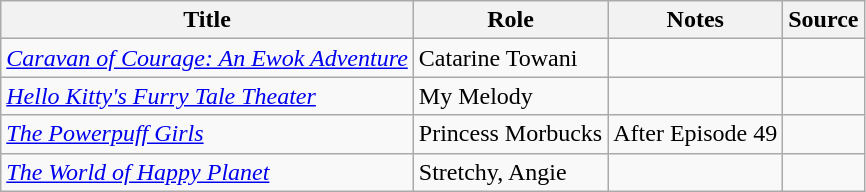<table class="wikitable sortable plainrowheaders">
<tr>
<th>Title</th>
<th>Role</th>
<th class="unsortable">Notes</th>
<th class="unsortable">Source</th>
</tr>
<tr>
<td><em><a href='#'>Caravan of Courage: An Ewok Adventure</a></em></td>
<td>Catarine Towani</td>
<td></td>
<td></td>
</tr>
<tr>
<td><em><a href='#'>Hello Kitty's Furry Tale Theater</a></em></td>
<td>My Melody</td>
<td></td>
<td></td>
</tr>
<tr>
<td><em><a href='#'>The Powerpuff Girls</a></em></td>
<td>Princess Morbucks</td>
<td>After Episode 49</td>
<td></td>
</tr>
<tr>
<td><em><a href='#'>The World of Happy Planet</a></em></td>
<td>Stretchy, Angie</td>
<td></td>
<td></td>
</tr>
</table>
